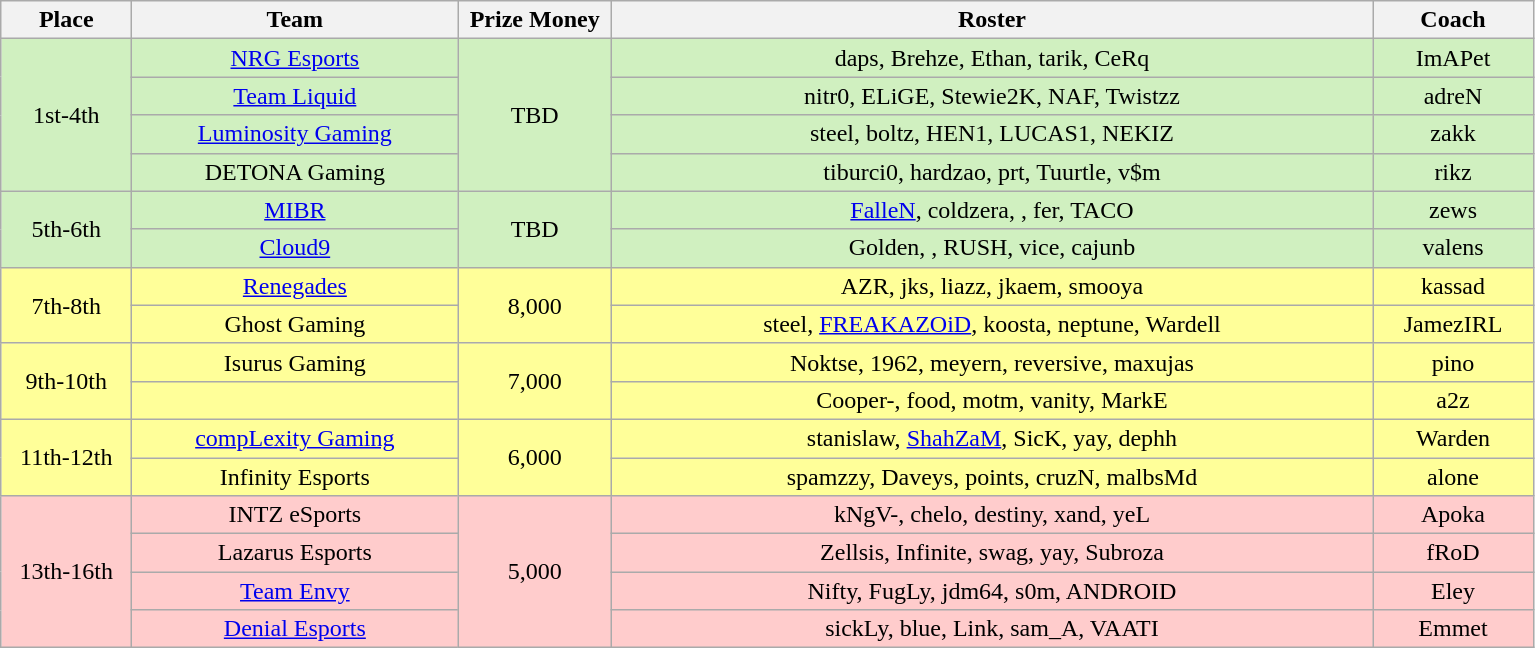<table class="wikitable" style="text-align:center">
<tr>
<th width="80">Place</th>
<th width="210">Team</th>
<th width="95">Prize Money</th>
<th width="500">Roster</th>
<th width="100">Coach</th>
</tr>
<tr>
<td style="background: #D0F0C0;" rowspan="4">1st-4th</td>
<td style="background: #D0F0C0;"><a href='#'>NRG Esports</a></td>
<td style="background: #D0F0C0;" rowspan="4">TBD</td>
<td style="background: #D0F0C0;">daps, Brehze, Ethan, tarik, CeRq</td>
<td style="background: #D0F0C0;">ImAPet</td>
</tr>
<tr style="background: #D0F0C0;">
<td style="background: #D0F0C0;"><a href='#'>Team Liquid</a></td>
<td style="background: #D0F0C0;">nitr0, ELiGE, Stewie2K, NAF, Twistzz</td>
<td style="background: #D0F0C0;">adreN</td>
</tr>
<tr style="background: #D0F0C0;">
<td style="background: #D0F0C0;"><a href='#'>Luminosity Gaming</a></td>
<td style="background: #D0F0C0;">steel, boltz, HEN1, LUCAS1, NEKIZ</td>
<td style="background: #D0F0C0;">zakk</td>
</tr>
<tr style="background: #D0F0C0;">
<td style="background: #D0F0C0;">DETONA Gaming</td>
<td style="background: #D0F0C0;">tiburci0, hardzao, prt, Tuurtle, v$m</td>
<td style="background: #D0F0C0;">rikz</td>
</tr>
<tr>
<td style="background: #D0F0C0;" rowspan="2">5th-6th</td>
<td style="background: #D0F0C0;"><a href='#'>MIBR</a></td>
<td style="background: #D0F0C0;" rowspan="2">TBD</td>
<td style="background: #D0F0C0;"><a href='#'>FalleN</a>, coldzera, , fer, TACO</td>
<td style="background: #D0F0C0;">zews</td>
</tr>
<tr style="background: #D0F0C0;">
<td style="background: #D0F0C0;"><a href='#'>Cloud9</a></td>
<td style="background: #D0F0C0;">Golden, , RUSH, vice, cajunb</td>
<td style="background: #D0F0C0;">valens</td>
</tr>
<tr>
<td style="background: #FFFF99;" rowspan="2">7th-8th</td>
<td style="background: #FFFF99;"><a href='#'>Renegades</a></td>
<td style="background: #FFFF99;" rowspan="2">8,000</td>
<td style="background: #FFFF99;">AZR, jks, liazz, jkaem, smooya</td>
<td style="background: #FFFF99;">kassad</td>
</tr>
<tr style="background: #FFFF99;">
<td style="background: #FFFF99;">Ghost Gaming</td>
<td style="background: #FFFF99;">steel, <a href='#'>FREAKAZOiD</a>, koosta, neptune, Wardell</td>
<td style="background: #FFFF99;">JamezIRL</td>
</tr>
<tr>
<td style="background: #FFFF99;" rowspan="2">9th-10th</td>
<td style="background: #FFFF99;">Isurus Gaming</td>
<td style="background: #FFFF99;" rowspan="2">7,000</td>
<td style="background: #FFFF99;">Noktse, 1962, meyern, reversive, maxujas</td>
<td style="background: #FFFF99;">pino</td>
</tr>
<tr>
<td style="background: #FFFF99;"></td>
<td style="background: #FFFF99;">Cooper-, food, motm, vanity, MarkE</td>
<td style="background: #FFFF99;">a2z</td>
</tr>
<tr>
<td style="background: #FFFF99;" rowspan="2">11th-12th</td>
<td style="background: #FFFF99;"><a href='#'>compLexity Gaming</a></td>
<td style="background: #FFFF99;" rowspan="2">6,000</td>
<td style="background: #FFFF99;">stanislaw, <a href='#'>ShahZaM</a>, SicK, yay, dephh</td>
<td style="background: #FFFF99;">Warden</td>
</tr>
<tr>
<td style="background: #FFFF99;">Infinity Esports</td>
<td style="background: #FFFF99;">spamzzy, Daveys, points, cruzN, malbsMd</td>
<td style="background: #FFFF99;">alone</td>
</tr>
<tr>
<td style="background: #FFCCCC;" rowspan="4">13th-16th</td>
<td style="background: #FFCCCC;">INTZ eSports</td>
<td style="background: #FFCCCC;" rowspan="4">5,000</td>
<td style="background: #FFCCCC;">kNgV-, chelo, destiny, xand, yeL</td>
<td style="background: #FFCCCC;">Apoka</td>
</tr>
<tr style="background: #FFCCCC;">
<td style="background: #FFCCCC;">Lazarus Esports</td>
<td style="background: #FFCCCC;">Zellsis, Infinite, swag, yay, Subroza</td>
<td style="background: #FFCCCC;">fRoD</td>
</tr>
<tr style="background: #FFCCCC;">
<td style="background: #FFCCCC;"><a href='#'>Team Envy</a></td>
<td style="background: #FFCCCC;">Nifty, FugLy, jdm64, s0m, ANDROID</td>
<td style="background: #FFCCCC;">Eley</td>
</tr>
<tr style="background: #FFCCCC;">
<td style="background: #FFCCCC;"><a href='#'>Denial Esports</a></td>
<td style="background: #FFCCCC;">sickLy, blue, Link, sam_A, VAATI</td>
<td style="background: #FFCCCC;">Emmet</td>
</tr>
</table>
